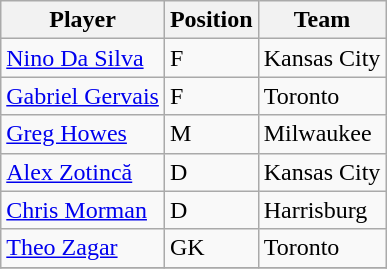<table class="wikitable">
<tr>
<th>Player</th>
<th>Position</th>
<th>Team</th>
</tr>
<tr>
<td><a href='#'>Nino Da Silva</a></td>
<td>F</td>
<td>Kansas City</td>
</tr>
<tr>
<td><a href='#'>Gabriel Gervais</a></td>
<td>F</td>
<td>Toronto</td>
</tr>
<tr>
<td><a href='#'>Greg Howes</a></td>
<td>M</td>
<td>Milwaukee</td>
</tr>
<tr>
<td><a href='#'>Alex Zotincă</a></td>
<td>D</td>
<td>Kansas City</td>
</tr>
<tr>
<td><a href='#'>Chris Morman</a></td>
<td>D</td>
<td>Harrisburg</td>
</tr>
<tr>
<td><a href='#'>Theo Zagar</a></td>
<td>GK</td>
<td>Toronto</td>
</tr>
<tr>
</tr>
</table>
